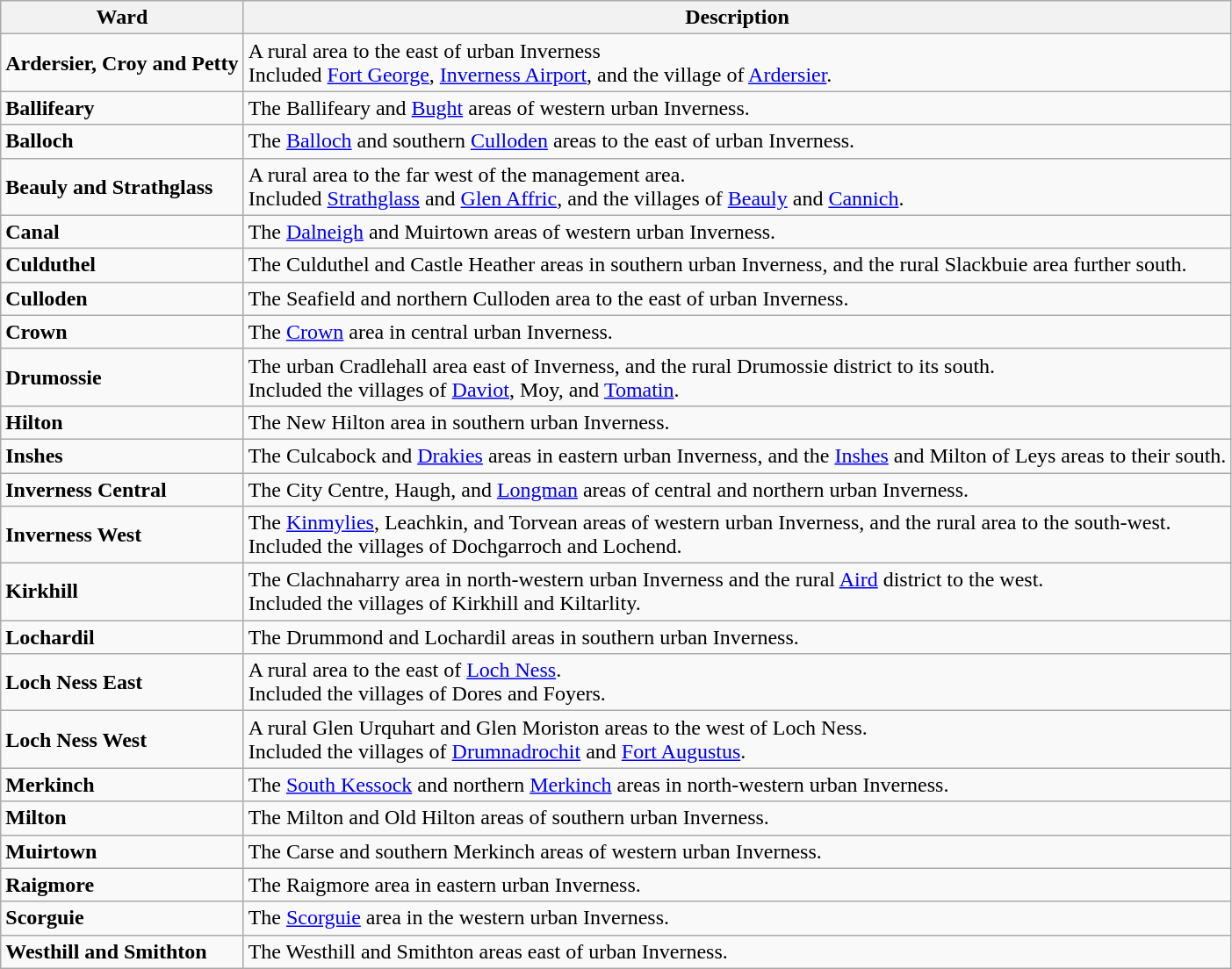<table class="wikitable">
<tr>
<th>Ward</th>
<th>Description</th>
</tr>
<tr>
<td><strong>Ardersier, Croy and Petty</strong></td>
<td>A rural area to the east of urban Inverness <br> Included <a href='#'>Fort George</a>, <a href='#'>Inverness Airport</a>, and the village of <a href='#'>Ardersier</a>.</td>
</tr>
<tr>
<td><strong>Ballifeary</strong></td>
<td>The Ballifeary and <a href='#'>Bught</a> areas of western urban Inverness.</td>
</tr>
<tr>
<td><strong>Balloch</strong></td>
<td>The <a href='#'>Balloch</a> and southern <a href='#'>Culloden</a> areas to the east of urban Inverness.</td>
</tr>
<tr>
<td><strong>Beauly and Strathglass</strong></td>
<td>A rural area to the far west of the management area. <br> Included <a href='#'>Strathglass</a> and <a href='#'>Glen Affric</a>, and the villages of <a href='#'>Beauly</a> and <a href='#'>Cannich</a>.</td>
</tr>
<tr>
<td><strong>Canal</strong></td>
<td>The <a href='#'>Dalneigh</a> and Muirtown areas of western urban Inverness.</td>
</tr>
<tr>
<td><strong>Culduthel</strong></td>
<td>The Culduthel and Castle Heather areas in southern urban Inverness, and the rural Slackbuie area further south.</td>
</tr>
<tr>
<td><strong>Culloden</strong></td>
<td>The Seafield and northern Culloden area to the east of urban Inverness.</td>
</tr>
<tr>
<td><strong>Crown</strong></td>
<td>The <a href='#'>Crown</a> area in central urban Inverness.</td>
</tr>
<tr>
<td><strong>Drumossie</strong></td>
<td>The urban Cradlehall area east of Inverness, and the rural Drumossie district to its south. <br> Included the villages of <a href='#'>Daviot</a>, Moy, and <a href='#'>Tomatin</a>.</td>
</tr>
<tr>
<td><strong>Hilton</strong></td>
<td>The New Hilton area in southern urban Inverness.</td>
</tr>
<tr>
<td><strong>Inshes</strong></td>
<td>The Culcabock and <a href='#'>Drakies</a> areas in eastern urban Inverness, and the <a href='#'>Inshes</a> and Milton of Leys areas to their south.</td>
</tr>
<tr>
<td><strong>Inverness Central</strong></td>
<td>The City Centre, Haugh, and <a href='#'>Longman</a> areas of central and northern urban Inverness.</td>
</tr>
<tr>
<td><strong>Inverness West</strong></td>
<td>The <a href='#'>Kinmylies</a>, Leachkin, and Torvean areas of western urban Inverness, and the rural area to the south-west. <br> Included the villages of Dochgarroch and Lochend.</td>
</tr>
<tr>
<td><strong>Kirkhill</strong></td>
<td>The Clachnaharry area in north-western urban Inverness and the rural <a href='#'>Aird</a> district to the west. <br> Included the villages of Kirkhill and Kiltarlity.</td>
</tr>
<tr>
<td><strong>Lochardil</strong></td>
<td>The Drummond and Lochardil areas in southern urban Inverness.</td>
</tr>
<tr>
<td><strong>Loch Ness East</strong></td>
<td>A rural area to the east of <a href='#'>Loch Ness</a>. <br> Included the villages of Dores and Foyers.</td>
</tr>
<tr>
<td><strong>Loch Ness West</strong></td>
<td>A rural Glen Urquhart and Glen Moriston areas to the west of Loch Ness. <br> Included the villages of <a href='#'>Drumnadrochit</a> and <a href='#'>Fort Augustus</a>.</td>
</tr>
<tr>
<td><strong>Merkinch</strong></td>
<td>The <a href='#'>South Kessock</a> and northern <a href='#'>Merkinch</a> areas in north-western urban Inverness.</td>
</tr>
<tr>
<td><strong>Milton</strong></td>
<td>The Milton and Old Hilton areas of southern urban Inverness.</td>
</tr>
<tr>
<td><strong>Muirtown</strong></td>
<td>The Carse and southern Merkinch areas of western urban Inverness.</td>
</tr>
<tr>
<td><strong>Raigmore</strong></td>
<td>The Raigmore area in eastern urban Inverness.</td>
</tr>
<tr>
<td><strong>Scorguie</strong></td>
<td>The <a href='#'>Scorguie</a> area in the western urban Inverness.</td>
</tr>
<tr>
<td><strong>Westhill and Smithton</strong></td>
<td>The Westhill and Smithton areas east of urban Inverness.</td>
</tr>
</table>
